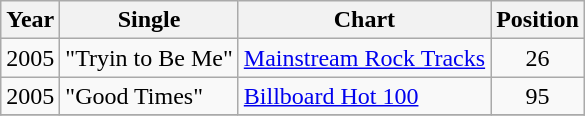<table class="wikitable">
<tr>
<th>Year</th>
<th>Single</th>
<th>Chart</th>
<th>Position</th>
</tr>
<tr>
<td>2005</td>
<td>"Tryin to Be Me"</td>
<td><a href='#'>Mainstream Rock Tracks</a></td>
<td align="center">26</td>
</tr>
<tr>
<td>2005</td>
<td>"Good Times"</td>
<td><a href='#'>Billboard Hot 100</a></td>
<td align="center">95</td>
</tr>
<tr>
</tr>
</table>
